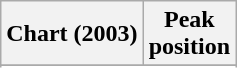<table class="wikitable sortable plainrowheaders" style="text-align:center">
<tr>
<th scope="col">Chart (2003)</th>
<th scope="col">Peak<br>position</th>
</tr>
<tr>
</tr>
<tr>
</tr>
</table>
